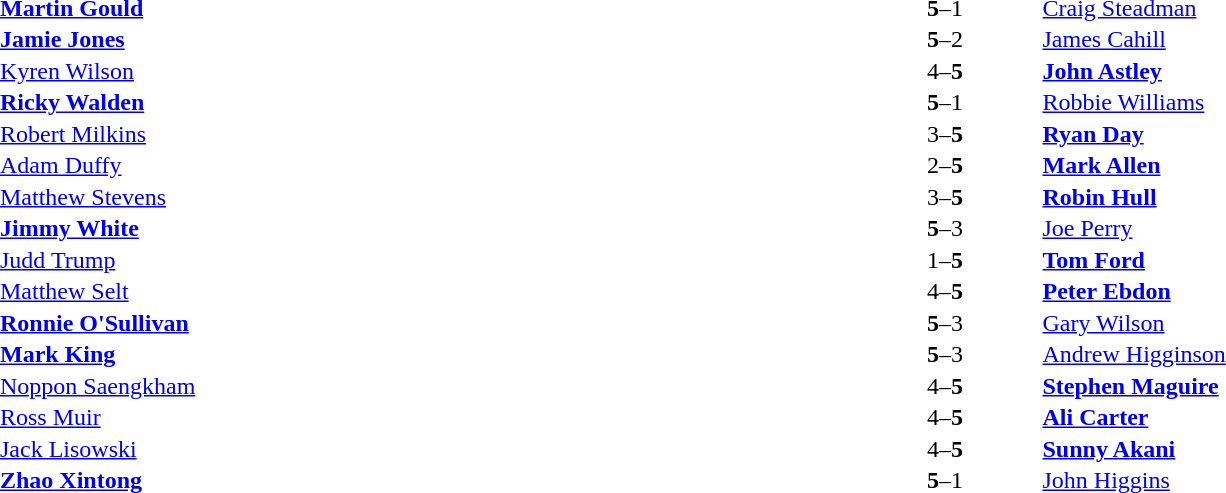<table width="100%" cellspacing="1">
<tr>
<th width=45%></th>
<th width=10%></th>
<th width=45%></th>
</tr>
<tr>
<td> <strong><a href='#'>Martin Gould</a></strong></td>
<td align="center"><strong>5</strong>–1</td>
<td> <a href='#'>Craig Steadman</a></td>
</tr>
<tr>
<td> <strong><a href='#'>Jamie Jones</a></strong></td>
<td align="center"><strong>5</strong>–2</td>
<td> <a href='#'>James Cahill</a></td>
</tr>
<tr>
<td> <a href='#'>Kyren Wilson</a></td>
<td align="center">4–<strong>5</strong></td>
<td> <strong><a href='#'>John Astley</a></strong></td>
</tr>
<tr>
<td> <strong><a href='#'>Ricky Walden</a></strong></td>
<td align="center"><strong>5</strong>–1</td>
<td> <a href='#'>Robbie Williams</a></td>
</tr>
<tr>
<td> <a href='#'>Robert Milkins</a></td>
<td align="center">3–<strong>5</strong></td>
<td> <strong><a href='#'>Ryan Day</a></strong></td>
</tr>
<tr>
<td> <a href='#'>Adam Duffy</a></td>
<td align="center">2–<strong>5</strong></td>
<td> <strong><a href='#'>Mark Allen</a></strong></td>
</tr>
<tr>
<td> <a href='#'>Matthew Stevens</a></td>
<td align="center">3–<strong>5</strong></td>
<td> <strong><a href='#'>Robin Hull</a></strong></td>
</tr>
<tr>
<td> <strong><a href='#'>Jimmy White</a></strong></td>
<td align="center"><strong>5</strong>–3</td>
<td> <a href='#'>Joe Perry</a></td>
</tr>
<tr>
<td> <a href='#'>Judd Trump</a></td>
<td align="center">1–<strong>5</strong></td>
<td> <strong><a href='#'>Tom Ford</a></strong></td>
</tr>
<tr>
<td> <a href='#'>Matthew Selt</a></td>
<td align="center">4–<strong>5</strong></td>
<td> <strong><a href='#'>Peter Ebdon</a></strong></td>
</tr>
<tr>
<td> <strong><a href='#'>Ronnie O'Sullivan</a></strong></td>
<td align="center"><strong>5</strong>–3</td>
<td> <a href='#'>Gary Wilson</a></td>
</tr>
<tr>
<td> <strong><a href='#'>Mark King</a></strong></td>
<td align="center"><strong>5</strong>–3</td>
<td> <a href='#'>Andrew Higginson</a></td>
</tr>
<tr>
<td> <a href='#'>Noppon Saengkham</a></td>
<td align="center">4–<strong>5</strong></td>
<td> <strong><a href='#'>Stephen Maguire</a></strong></td>
</tr>
<tr>
<td> <a href='#'>Ross Muir</a></td>
<td align="center">4–<strong>5</strong></td>
<td> <strong><a href='#'>Ali Carter</a></strong></td>
</tr>
<tr>
<td> <a href='#'>Jack Lisowski</a></td>
<td align="center">4–<strong>5</strong></td>
<td> <strong><a href='#'>Sunny Akani</a></strong></td>
</tr>
<tr>
<td> <strong><a href='#'>Zhao Xintong</a></strong></td>
<td align="center"><strong>5</strong>–1</td>
<td> <a href='#'>John Higgins</a></td>
</tr>
</table>
